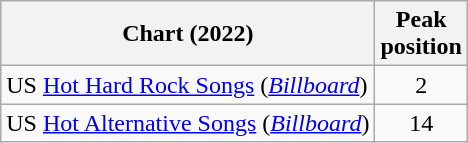<table class="wikitable sortable">
<tr>
<th>Chart (2022)</th>
<th>Peak<br>position</th>
</tr>
<tr>
<td>US <a href='#'>Hot Hard Rock Songs</a> (<em><a href='#'>Billboard</a></em>)</td>
<td align=center>2</td>
</tr>
<tr>
<td>US <a href='#'>Hot Alternative Songs</a> (<em><a href='#'>Billboard</a></em>)</td>
<td align=center>14</td>
</tr>
</table>
